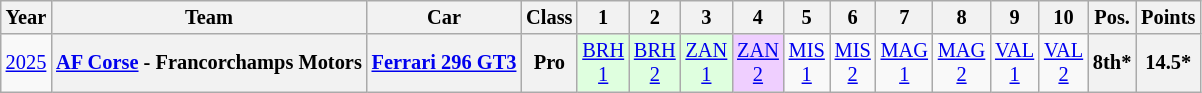<table class="wikitable" border="1" style="text-align:center; font-size:85%;">
<tr>
<th>Year</th>
<th>Team</th>
<th>Car</th>
<th>Class</th>
<th>1</th>
<th>2</th>
<th>3</th>
<th>4</th>
<th>5</th>
<th>6</th>
<th>7</th>
<th>8</th>
<th>9</th>
<th>10</th>
<th>Pos.</th>
<th>Points</th>
</tr>
<tr>
<td><a href='#'>2025</a></td>
<th><a href='#'>AF Corse</a> - Francorchamps Motors</th>
<th><a href='#'>Ferrari 296 GT3</a></th>
<th>Pro</th>
<td style="background:#DFFFDF;"><a href='#'>BRH<br>1</a><br></td>
<td style="background:#DFFFDF"><a href='#'>BRH<br>2</a><br></td>
<td style="background:#DFFFDF;"><a href='#'>ZAN<br>1</a><br></td>
<td style="background:#EFCFFF;"><a href='#'>ZAN<br>2</a><br></td>
<td style="background:#;"><a href='#'>MIS<br>1</a><br></td>
<td style="background:#;"><a href='#'>MIS<br>2</a><br></td>
<td style="background:#;"><a href='#'>MAG<br>1</a><br></td>
<td style="background:#;"><a href='#'>MAG<br>2</a><br></td>
<td style="background:#;"><a href='#'>VAL<br>1</a><br></td>
<td style="background:#;"><a href='#'>VAL <br>2</a><br></td>
<th>8th*</th>
<th>14.5*</th>
</tr>
</table>
